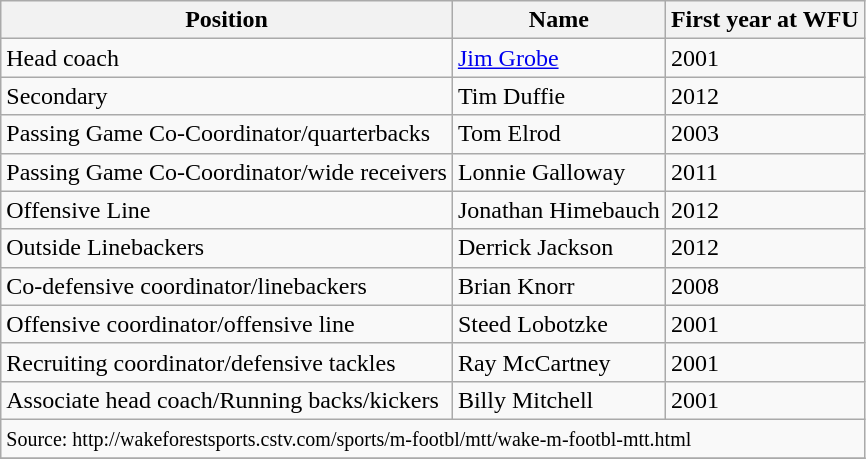<table class="wikitable">
<tr>
<th><strong>Position</strong></th>
<th><strong>Name</strong></th>
<th><strong>First year at WFU</strong></th>
</tr>
<tr>
<td>Head coach</td>
<td><a href='#'>Jim Grobe</a></td>
<td>2001</td>
</tr>
<tr>
<td>Secondary</td>
<td>Tim Duffie</td>
<td>2012</td>
</tr>
<tr>
<td>Passing Game Co-Coordinator/quarterbacks</td>
<td>Tom Elrod</td>
<td>2003</td>
</tr>
<tr>
<td>Passing Game Co-Coordinator/wide receivers</td>
<td>Lonnie Galloway</td>
<td>2011</td>
</tr>
<tr>
<td>Offensive Line</td>
<td>Jonathan Himebauch</td>
<td>2012</td>
</tr>
<tr>
<td>Outside Linebackers</td>
<td>Derrick Jackson</td>
<td>2012</td>
</tr>
<tr>
<td>Co-defensive coordinator/linebackers</td>
<td>Brian Knorr</td>
<td>2008</td>
</tr>
<tr>
<td>Offensive coordinator/offensive line</td>
<td>Steed Lobotzke</td>
<td>2001</td>
</tr>
<tr>
<td>Recruiting coordinator/defensive tackles</td>
<td>Ray McCartney</td>
<td>2001</td>
</tr>
<tr>
<td>Associate head coach/Running backs/kickers</td>
<td>Billy Mitchell</td>
<td>2001</td>
</tr>
<tr>
<td colspan=4><small>Source: http://wakeforestsports.cstv.com/sports/m-footbl/mtt/wake-m-footbl-mtt.html</small></td>
</tr>
<tr>
</tr>
</table>
